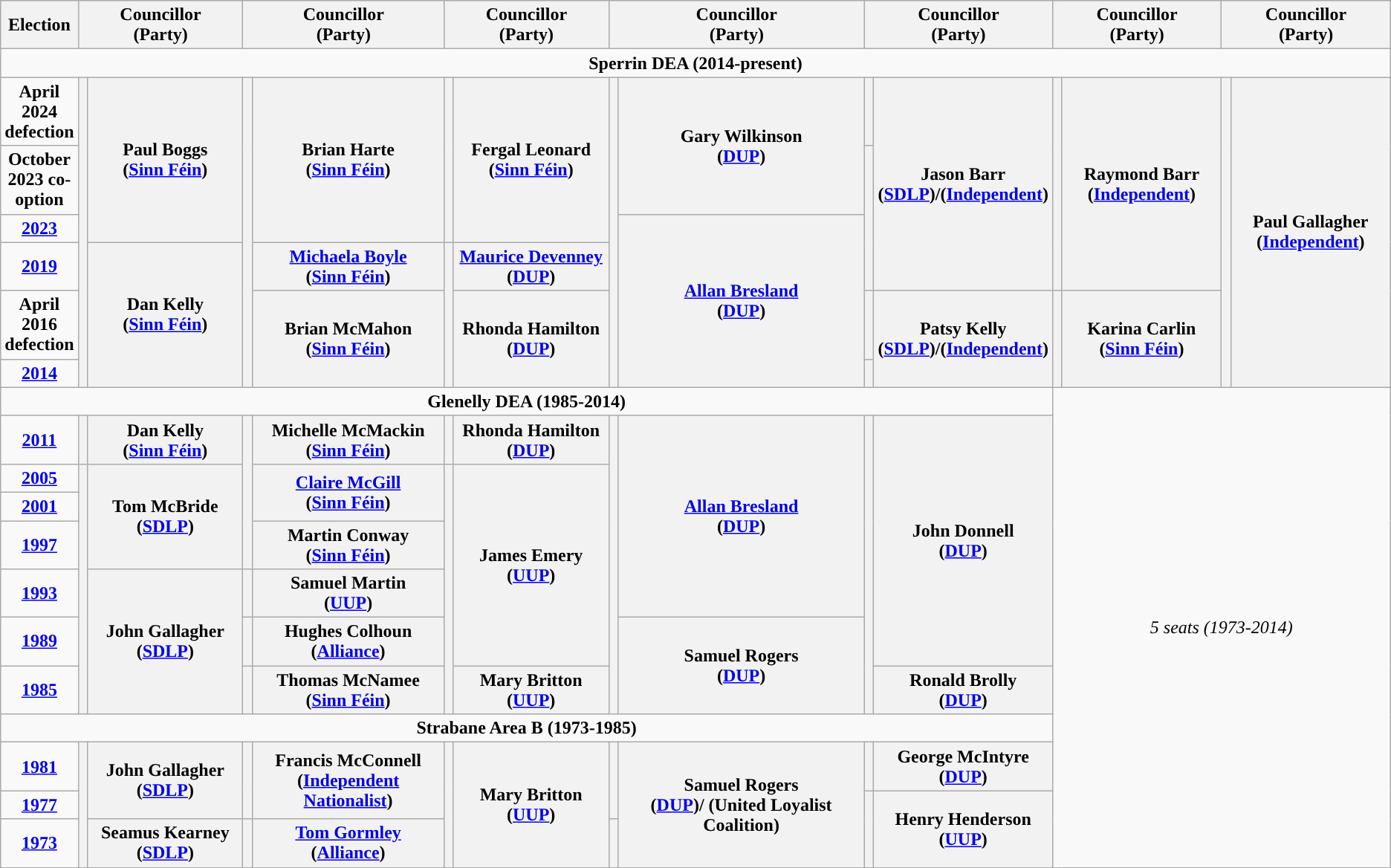<table class="wikitable" style="text-align:center">
<tr>
<th width="50" scope="col">Election</th>
<th colspan="2" width="150" scope="col">Councillor<br>(Party)</th>
<th colspan="2" width="150" scope="col">Councillor<br>(Party)</th>
<th colspan="2" width="150" scope="col">Councillor<br>(Party)</th>
<th colspan="2" width="150" scope="col">Councillor<br>(Party)</th>
<th colspan="2" width="150" scope="col">Councillor<br>(Party)</th>
<th colspan="2" width="150" scope="col">Councillor<br>(Party)</th>
<th colspan="2" width="150" scope="col">Councillor<br>(Party)</th>
</tr>
<tr>
<td colspan="15"><strong>Sperrin DEA (2014-present)</strong></td>
</tr>
<tr>
<td><strong>April 2024 defection</strong></td>
<th width="1" rowspan="6" style="background-color: "></th>
<th rowspan="3">Paul Boggs<br>(<a href='#'>Sinn Féin</a>)</th>
<th width="1" rowspan="6" style="background-color: "></th>
<th rowspan="3">Brian Harte<br>(<a href='#'>Sinn Féin</a>)</th>
<th width="1" rowspan="3" style="background-color: "></th>
<th rowspan="3">Fergal Leonard<br>(<a href='#'>Sinn Féin</a>)</th>
<th width="1" rowspan="6" style="background-color: "></th>
<th rowspan="2">Gary Wilkinson<br>(<a href='#'>DUP</a>)</th>
<th width="1" rowspan="1" style="background-color: "></th>
<th rowspan="4">Jason Barr<br>(<a href='#'>SDLP</a>)/(<a href='#'>Independent</a>)</th>
<th width="1" rowspan="4" style="background-color: "></th>
<th rowspan="4">Raymond Barr<br>(<a href='#'>Independent</a>)</th>
<th width="1" rowspan="6" style="background-color: "></th>
<th rowspan="6">Paul Gallagher<br>(<a href='#'>Independent</a>)</th>
</tr>
<tr>
<td><strong>October 2023 co-option</strong></td>
<th width="1" rowspan="3" style="background-color: "></th>
</tr>
<tr>
<td><strong><a href='#'>2023</a></strong></td>
<th rowspan="4"><a href='#'>Allan Bresland</a><br>(<a href='#'>DUP</a>)</th>
</tr>
<tr>
<td><strong><a href='#'>2019</a></strong></td>
<th rowspan="3">Dan Kelly<br>(<a href='#'>Sinn Féin</a>)</th>
<th rowspan="1"><a href='#'>Michaela Boyle</a><br>(<a href='#'>Sinn Féin</a>)</th>
<th width="1" rowspan="3" style="background-color: "></th>
<th rowspan="1"><a href='#'>Maurice Devenney</a><br>(<a href='#'>DUP</a>)</th>
</tr>
<tr>
<td><strong>April 2016 defection</strong></td>
<th rowspan="2">Brian McMahon<br>(<a href='#'>Sinn Féin</a>)</th>
<th rowspan="2">Rhonda Hamilton<br>(<a href='#'>DUP</a>)</th>
<th width="1" rowspan="1" style="background-color: "></th>
<th rowspan="2">Patsy Kelly<br>(<a href='#'>SDLP</a>)/(<a href='#'>Independent</a>)</th>
<th width="1" rowspan="2" style="background-color: "></th>
<th rowspan="2">Karina Carlin<br>(<a href='#'>Sinn Féin</a>)</th>
</tr>
<tr>
<td><strong><a href='#'>2014</a></strong></td>
<th width="1" rowspan="1" style="background-color: "></th>
</tr>
<tr>
<td colspan="11"><strong>Glenelly DEA (1985-2014)</strong></td>
<td colspan="4" rowspan="12"><em>5 seats (1973-2014)</em></td>
</tr>
<tr>
<td><strong><a href='#'>2011</a></strong></td>
<th width="1" rowspan="1" style="background-color: "></th>
<th rowspan="1">Dan Kelly<br>(<a href='#'>Sinn Féin</a>)</th>
<th width="1" rowspan="4" style="background-color: "></th>
<th rowspan="1">Michelle McMackin<br>(<a href='#'>Sinn Féin</a>)</th>
<th width="1" rowspan="1" style="background-color: "></th>
<th rowspan="1">Rhonda Hamilton<br>(<a href='#'>DUP</a>)</th>
<th width="1" rowspan="7" style="background-color: "></th>
<th rowspan="5"><a href='#'>Allan Bresland</a><br>(<a href='#'>DUP</a>)</th>
<th width="1" rowspan="7" style="background-color: "></th>
<th rowspan="6">John Donnell<br>(<a href='#'>DUP</a>)</th>
</tr>
<tr>
<td><strong><a href='#'>2005</a></strong></td>
<th width="1" rowspan="6" style="background-color: "></th>
<th rowspan="3">Tom McBride<br>(<a href='#'>SDLP</a>)</th>
<th rowspan="2"><a href='#'>Claire McGill</a><br>(<a href='#'>Sinn Féin</a>)</th>
<th width="1" rowspan="6" style="background-color: "></th>
<th rowspan="5">James Emery<br>(<a href='#'>UUP</a>)</th>
</tr>
<tr>
<td><strong><a href='#'>2001</a></strong></td>
</tr>
<tr>
<td><strong><a href='#'>1997</a></strong></td>
<th rowspan="1">Martin Conway<br>(<a href='#'>Sinn Féin</a>)</th>
</tr>
<tr>
<td><strong><a href='#'>1993</a></strong></td>
<th rowspan="3">John Gallagher<br>(<a href='#'>SDLP</a>)</th>
<th width="1" rowspan="1" style="background-color: "></th>
<th rowspan="1">Samuel Martin<br>(<a href='#'>UUP</a>)</th>
</tr>
<tr>
<td><strong><a href='#'>1989</a></strong></td>
<th width="1" rowspan="1" style="background-color: "></th>
<th rowspan="1">Hughes Colhoun<br>(<a href='#'>Alliance</a>)</th>
<th rowspan="2">Samuel Rogers<br>(<a href='#'>DUP</a>)</th>
</tr>
<tr>
<td><strong><a href='#'>1985</a></strong></td>
<th width="1" rowspan="1" style="background-color: "></th>
<th rowspan="1">Thomas McNamee<br>(<a href='#'>Sinn Féin</a>)</th>
<th rowspan="1">Mary Britton<br>(<a href='#'>UUP</a>)</th>
<th rowspan="1">Ronald Brolly<br>(<a href='#'>DUP</a>)</th>
</tr>
<tr>
<td colspan="11"><strong>Strabane Area B (1973-1985)</strong></td>
</tr>
<tr>
<td><strong><a href='#'>1981</a></strong></td>
<th width="1" rowspan="3" style="background-color: "></th>
<th rowspan="2">John Gallagher<br>(<a href='#'>SDLP</a>)</th>
<th width="1" rowspan="2" style="background-color: "></th>
<th rowspan="2">Francis McConnell<br>(<a href='#'>Independent Nationalist</a>)</th>
<th width="1" rowspan="3" style="background-color: "></th>
<th rowspan="3">Mary Britton<br>(<a href='#'>UUP</a>)</th>
<th width="1" rowspan="2" style="background-color: "></th>
<th rowspan="3">Samuel Rogers<br>(<a href='#'>DUP</a>)/ (United Loyalist Coalition)</th>
<th width="1" rowspan="1" style="background-color: "></th>
<th rowspan="1">George McIntyre<br>(<a href='#'>DUP</a>)</th>
</tr>
<tr>
<td><strong><a href='#'>1977</a></strong></td>
<th width="1" rowspan="2" style="background-color: "></th>
<th rowspan="2">Henry Henderson<br>(<a href='#'>UUP</a>)</th>
</tr>
<tr>
<td><strong><a href='#'>1973</a></strong></td>
<th rowspan="1">Seamus Kearney<br>(<a href='#'>SDLP</a>)</th>
<th width="1" rowspan="1" style="background-color: "></th>
<th rowspan="1"><a href='#'>Tom Gormley</a><br>(<a href='#'>Alliance</a>)</th>
<th width="1" rowspan="1" style="background-color: "></th>
</tr>
</table>
